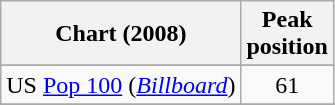<table class="wikitable sortable">
<tr>
<th>Chart (2008)</th>
<th>Peak<br>position</th>
</tr>
<tr>
</tr>
<tr>
</tr>
<tr>
</tr>
<tr>
</tr>
<tr>
<td>US <a href='#'>Pop 100</a> (<em><a href='#'>Billboard</a></em>)</td>
<td align="center">61</td>
</tr>
<tr>
</tr>
</table>
